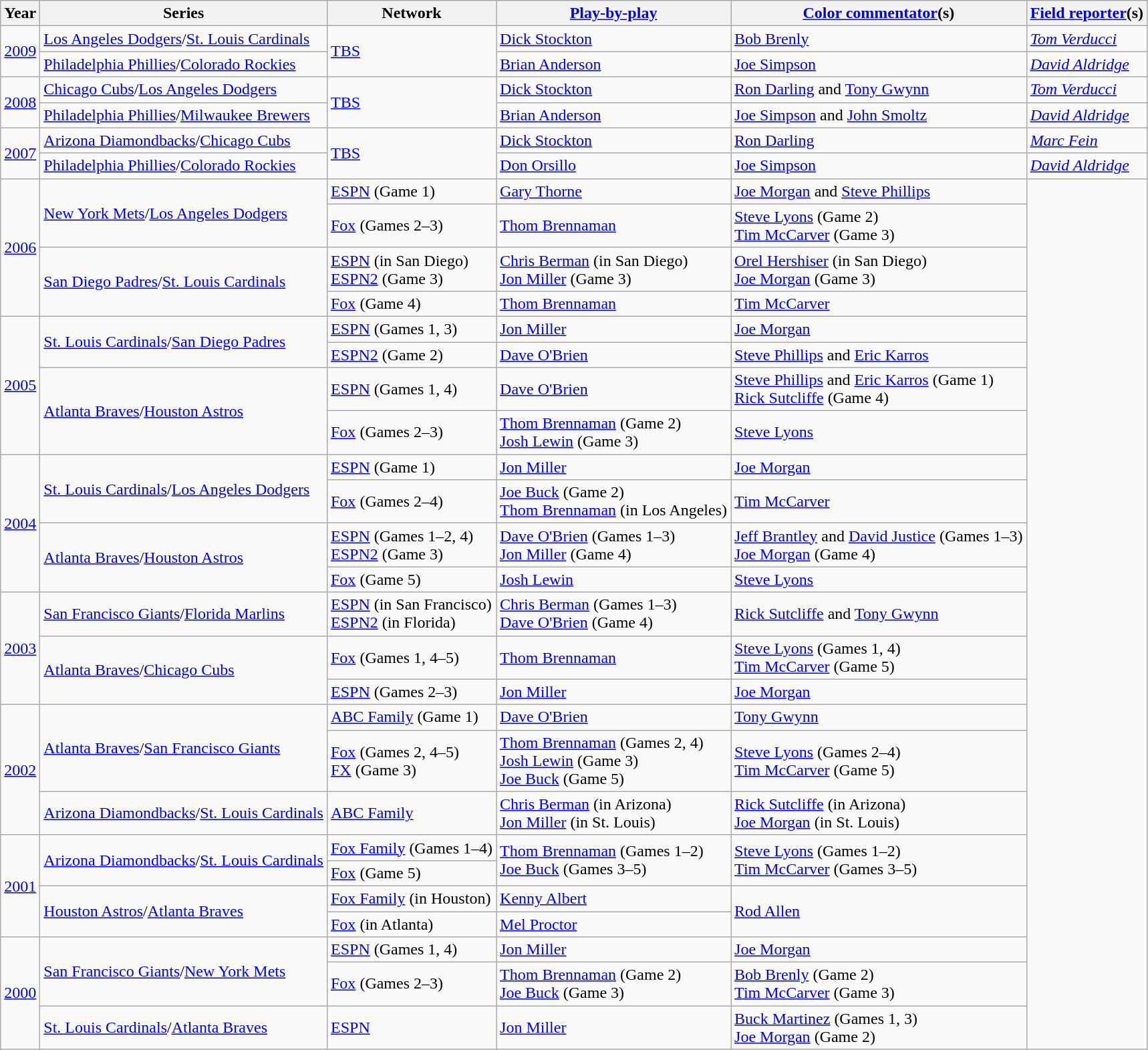<table class="wikitable">
<tr>
<th>Year</th>
<th>Series</th>
<th>Network</th>
<th><a href='#'>Play-by-play</a></th>
<th><a href='#'>Color commentator</a>(s)</th>
<th><a href='#'>Field reporter</a>(s)</th>
</tr>
<tr>
<td rowspan=2><a href='#'>2009</a></td>
<td><a href='#'>Los Angeles Dodgers</a>/<a href='#'>St. Louis Cardinals</a></td>
<td rowspan="2"><a href='#'>TBS</a></td>
<td><a href='#'>Dick Stockton</a></td>
<td><a href='#'>Bob Brenly</a></td>
<td><em><a href='#'>Tom Verducci</a></em></td>
</tr>
<tr>
<td><a href='#'>Philadelphia Phillies</a>/<a href='#'>Colorado Rockies</a></td>
<td><a href='#'>Brian Anderson</a></td>
<td><a href='#'>Joe Simpson</a></td>
<td><em><a href='#'>David Aldridge</a></em></td>
</tr>
<tr>
<td rowspan=2><a href='#'>2008</a></td>
<td><a href='#'>Chicago Cubs</a>/<a href='#'>Los Angeles Dodgers</a></td>
<td rowspan="2"><a href='#'>TBS</a></td>
<td><a href='#'>Dick Stockton</a></td>
<td><a href='#'>Ron Darling</a> and <a href='#'>Tony Gwynn</a></td>
<td><em><a href='#'>Tom Verducci</a></em></td>
</tr>
<tr>
<td><a href='#'>Philadelphia Phillies</a>/<a href='#'>Milwaukee Brewers</a></td>
<td><a href='#'>Brian Anderson</a></td>
<td><a href='#'>Joe Simpson</a> and <a href='#'>John Smoltz</a></td>
<td><em><a href='#'>David Aldridge</a></em></td>
</tr>
<tr>
<td rowspan=2><a href='#'>2007</a></td>
<td><a href='#'>Arizona Diamondbacks</a>/<a href='#'>Chicago Cubs</a></td>
<td rowspan="2"><a href='#'>TBS</a></td>
<td><a href='#'>Dick Stockton</a></td>
<td><a href='#'>Ron Darling</a></td>
<td><em><a href='#'>Marc Fein</a></em></td>
</tr>
<tr>
<td><a href='#'>Philadelphia Phillies</a>/<a href='#'>Colorado Rockies</a></td>
<td><a href='#'>Don Orsillo</a></td>
<td><a href='#'>Joe Simpson</a></td>
<td><em><a href='#'>David Aldridge</a></em></td>
</tr>
<tr>
<td rowspan="4"><a href='#'>2006</a></td>
<td rowspan="2"><a href='#'>New York Mets</a>/<a href='#'>Los Angeles Dodgers</a></td>
<td><a href='#'>ESPN</a> (Game 1)</td>
<td><a href='#'>Gary Thorne</a></td>
<td><a href='#'>Joe Morgan</a> and <a href='#'>Steve Phillips</a></td>
</tr>
<tr>
<td><a href='#'>Fox</a> (Games 2–3)</td>
<td><a href='#'>Thom Brennaman</a></td>
<td><a href='#'>Steve Lyons</a> (Game 2)<br><a href='#'>Tim McCarver</a> (Game 3)</td>
</tr>
<tr>
<td rowspan="2"><a href='#'>San Diego Padres</a>/<a href='#'>St. Louis Cardinals</a></td>
<td><a href='#'>ESPN</a> (in San Diego)<br><a href='#'>ESPN2</a> (Game 3)</td>
<td><a href='#'>Chris Berman</a> (in San Diego)<br><a href='#'>Jon Miller</a> (Game 3)</td>
<td><a href='#'>Orel Hershiser</a> (in San Diego)<br><a href='#'>Joe Morgan</a> (Game 3)</td>
</tr>
<tr>
<td><a href='#'>Fox</a> (Game 4)</td>
<td><a href='#'>Thom Brennaman</a></td>
<td><a href='#'>Tim McCarver</a></td>
</tr>
<tr>
<td rowspan="4"><a href='#'>2005</a></td>
<td rowspan="2"><a href='#'>St. Louis Cardinals</a>/<a href='#'>San Diego Padres</a></td>
<td><a href='#'>ESPN</a> (Games 1, 3)</td>
<td><a href='#'>Jon Miller</a></td>
<td><a href='#'>Joe Morgan</a></td>
</tr>
<tr>
<td><a href='#'>ESPN2</a> (Game 2)</td>
<td><a href='#'>Dave O'Brien</a></td>
<td><a href='#'>Steve Phillips</a> and <a href='#'>Eric Karros</a></td>
</tr>
<tr>
<td rowspan="2"><a href='#'>Atlanta Braves</a>/<a href='#'>Houston Astros</a></td>
<td><a href='#'>ESPN</a> (Games 1, 4)</td>
<td><a href='#'>Dave O'Brien</a></td>
<td><a href='#'>Steve Phillips</a> and <a href='#'>Eric Karros</a> (Game 1)<br><a href='#'>Rick Sutcliffe</a> (Game 4)</td>
</tr>
<tr>
<td><a href='#'>Fox</a> (Games 2–3)</td>
<td><a href='#'>Thom Brennaman</a> (Game 2)<br><a href='#'>Josh Lewin</a> (Game 3)</td>
<td><a href='#'>Steve Lyons</a></td>
</tr>
<tr>
<td rowspan="4"><a href='#'>2004</a></td>
<td rowspan="2"><a href='#'>St. Louis Cardinals</a>/<a href='#'>Los Angeles Dodgers</a></td>
<td><a href='#'>ESPN</a> (Game 1)</td>
<td><a href='#'>Jon Miller</a></td>
<td><a href='#'>Joe Morgan</a></td>
</tr>
<tr>
<td><a href='#'>Fox</a> (Games 2–4)</td>
<td><a href='#'>Joe Buck</a> (Game 2)<br><a href='#'>Thom Brennaman</a> (in Los Angeles)</td>
<td><a href='#'>Tim McCarver</a></td>
</tr>
<tr>
<td rowspan="2"><a href='#'>Atlanta Braves</a>/<a href='#'>Houston Astros</a></td>
<td><a href='#'>ESPN</a> (Games 1–2, 4)<br><a href='#'>ESPN2</a> (Game 3)</td>
<td><a href='#'>Dave O'Brien</a> (Games 1–3)<br><a href='#'>Jon Miller</a> (Game 4)</td>
<td><a href='#'>Jeff Brantley</a> and <a href='#'>David Justice</a> (Games 1–3)<br><a href='#'>Joe Morgan</a> (Game 4)</td>
</tr>
<tr>
<td><a href='#'>Fox</a> (Game 5)</td>
<td><a href='#'>Josh Lewin</a></td>
<td><a href='#'>Steve Lyons</a></td>
</tr>
<tr>
<td rowspan="3"><a href='#'>2003</a></td>
<td><a href='#'>San Francisco Giants</a>/<a href='#'>Florida Marlins</a></td>
<td><a href='#'>ESPN</a> (in San Francisco)<br><a href='#'>ESPN2</a> (in Florida)</td>
<td><a href='#'>Chris Berman</a> (Games 1–3)<br><a href='#'>Dave O'Brien</a> (Game 4)</td>
<td><a href='#'>Rick Sutcliffe</a> and <a href='#'>Tony Gwynn</a></td>
</tr>
<tr>
<td rowspan="2"><a href='#'>Atlanta Braves</a>/<a href='#'>Chicago Cubs</a></td>
<td><a href='#'>Fox</a> (Games 1, 4–5)</td>
<td><a href='#'>Thom Brennaman</a></td>
<td><a href='#'>Steve Lyons</a> (Games 1, 4)<br><a href='#'>Tim McCarver</a> (Game 5)</td>
</tr>
<tr>
<td><a href='#'>ESPN</a> (Games 2–3)</td>
<td><a href='#'>Jon Miller</a></td>
<td><a href='#'>Joe Morgan</a></td>
</tr>
<tr>
<td rowspan="3"><a href='#'>2002</a></td>
<td rowspan="2"><a href='#'>Atlanta Braves</a>/<a href='#'>San Francisco Giants</a></td>
<td><a href='#'>ABC Family</a> (Game 1)</td>
<td><a href='#'>Dave O'Brien</a></td>
<td><a href='#'>Tony Gwynn</a></td>
</tr>
<tr>
<td><a href='#'>Fox</a> (Games 2, 4–5)<br><a href='#'>FX</a> (Game 3)</td>
<td><a href='#'>Thom Brennaman</a> (Games 2, 4)<br><a href='#'>Josh Lewin</a> (Game 3)<br><a href='#'>Joe Buck</a> (Game 5)</td>
<td><a href='#'>Steve Lyons</a> (Games 2–4)<br><a href='#'>Tim McCarver</a> (Game 5)</td>
</tr>
<tr>
<td><a href='#'>Arizona Diamondbacks</a>/<a href='#'>St. Louis Cardinals</a></td>
<td><a href='#'>ABC Family</a></td>
<td><a href='#'>Chris Berman</a> (in Arizona)<br><a href='#'>Jon Miller</a> (in St. Louis)</td>
<td><a href='#'>Rick Sutcliffe</a> (in Arizona)<br><a href='#'>Joe Morgan</a> (in St. Louis)</td>
</tr>
<tr>
<td rowspan="4"><a href='#'>2001</a></td>
<td rowspan="2"><a href='#'>Arizona Diamondbacks</a>/<a href='#'>St. Louis Cardinals</a></td>
<td><a href='#'>Fox Family</a> (Games 1–4)</td>
<td rowspan="2"><a href='#'>Thom Brennaman</a> (Games 1–2)<br><a href='#'>Joe Buck</a> (Games 3–5)</td>
<td rowspan="2"><a href='#'>Steve Lyons</a> (Games 1–2)<br><a href='#'>Tim McCarver</a> (Games 3–5)</td>
</tr>
<tr>
<td><a href='#'>Fox</a> (Game 5)</td>
</tr>
<tr>
<td rowspan="2"><a href='#'>Houston Astros</a>/<a href='#'>Atlanta Braves</a></td>
<td><a href='#'>Fox Family</a> (in Houston)</td>
<td><a href='#'>Kenny Albert</a></td>
<td rowspan="2"><a href='#'>Rod Allen</a></td>
</tr>
<tr>
<td><a href='#'>Fox</a> (in Atlanta)</td>
<td><a href='#'>Mel Proctor</a></td>
</tr>
<tr>
<td rowspan="3"><a href='#'>2000</a></td>
<td rowspan="2"><a href='#'>San Francisco Giants</a>/<a href='#'>New York Mets</a></td>
<td><a href='#'>ESPN</a> (Games 1, 4)</td>
<td><a href='#'>Jon Miller</a></td>
<td><a href='#'>Joe Morgan</a></td>
</tr>
<tr>
<td><a href='#'>Fox</a> (Games 2–3)</td>
<td><a href='#'>Thom Brennaman</a> (Game 2)<br><a href='#'>Joe Buck</a> (Game 3)</td>
<td><a href='#'>Bob Brenly</a> (Game 2)<br><a href='#'>Tim McCarver</a> (Game 3)</td>
</tr>
<tr>
<td><a href='#'>St. Louis Cardinals</a>/<a href='#'>Atlanta Braves</a></td>
<td><a href='#'>ESPN</a></td>
<td><a href='#'>Jon Miller</a></td>
<td><a href='#'>Buck Martinez</a> (Games 1, 3)<br><a href='#'>Joe Morgan</a> (Game 2)</td>
</tr>
</table>
